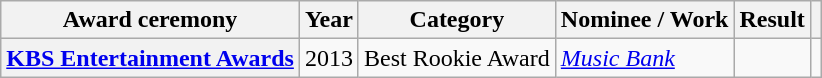<table class="wikitable plainrowheaders">
<tr>
<th scope="col">Award ceremony</th>
<th scope="col">Year</th>
<th scope="col">Category</th>
<th scope="col">Nominee / Work</th>
<th scope="col">Result</th>
<th scope="col" class="unsortable"></th>
</tr>
<tr>
<th scope="row"><a href='#'>KBS Entertainment Awards</a></th>
<td style="text-align:center">2013</td>
<td>Best Rookie Award</td>
<td><em><a href='#'>Music Bank</a></em></td>
<td></td>
<td style="text-align:center"></td>
</tr>
</table>
